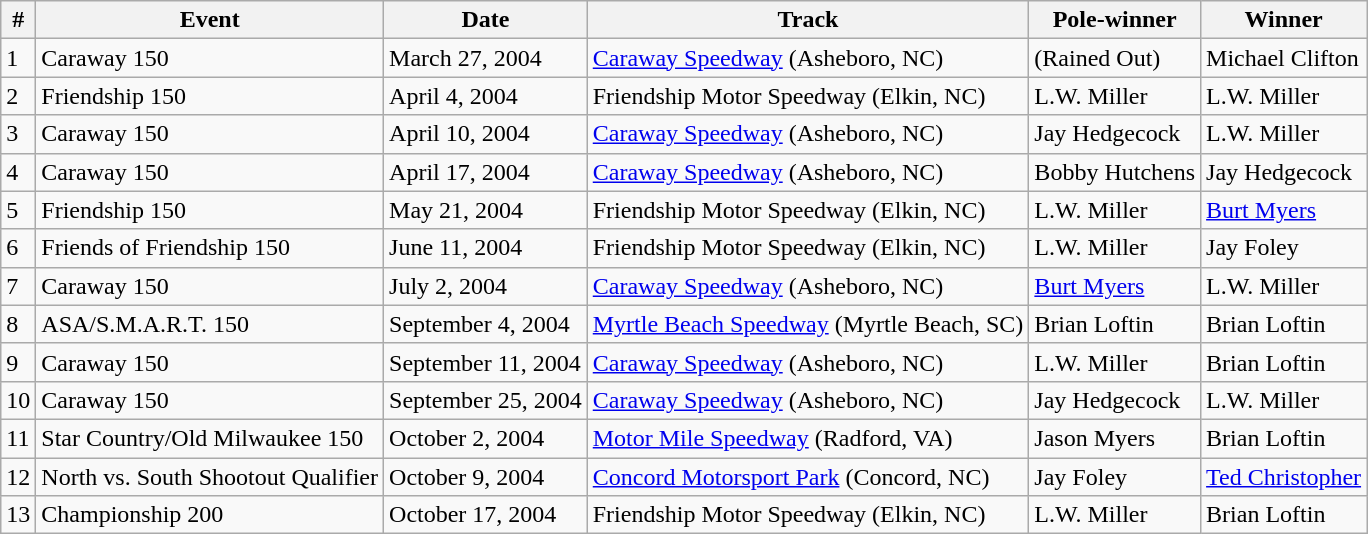<table class="wikitable">
<tr>
<th>#</th>
<th>Event</th>
<th>Date</th>
<th>Track</th>
<th>Pole-winner</th>
<th>Winner</th>
</tr>
<tr>
<td>1</td>
<td>Caraway 150</td>
<td>March 27, 2004</td>
<td><a href='#'>Caraway Speedway</a> (Asheboro, NC)</td>
<td>(Rained Out)</td>
<td>Michael Clifton</td>
</tr>
<tr>
<td>2</td>
<td>Friendship 150</td>
<td>April 4, 2004</td>
<td>Friendship Motor Speedway (Elkin, NC)</td>
<td>L.W. Miller</td>
<td>L.W. Miller</td>
</tr>
<tr>
<td>3</td>
<td>Caraway 150</td>
<td>April 10, 2004</td>
<td><a href='#'>Caraway Speedway</a> (Asheboro, NC)</td>
<td>Jay Hedgecock</td>
<td>L.W. Miller</td>
</tr>
<tr>
<td>4</td>
<td>Caraway 150</td>
<td>April 17, 2004</td>
<td><a href='#'>Caraway Speedway</a> (Asheboro, NC)</td>
<td>Bobby Hutchens</td>
<td>Jay Hedgecock</td>
</tr>
<tr>
<td>5</td>
<td>Friendship 150</td>
<td>May 21, 2004</td>
<td>Friendship Motor Speedway (Elkin, NC)</td>
<td>L.W. Miller</td>
<td><a href='#'>Burt Myers</a></td>
</tr>
<tr>
<td>6</td>
<td>Friends of Friendship 150</td>
<td>June 11, 2004</td>
<td>Friendship Motor Speedway (Elkin, NC)</td>
<td>L.W. Miller</td>
<td>Jay Foley</td>
</tr>
<tr>
<td>7</td>
<td>Caraway 150</td>
<td>July 2, 2004</td>
<td><a href='#'>Caraway Speedway</a> (Asheboro, NC)</td>
<td><a href='#'>Burt Myers</a></td>
<td>L.W. Miller</td>
</tr>
<tr>
<td>8</td>
<td>ASA/S.M.A.R.T. 150</td>
<td>September 4, 2004</td>
<td><a href='#'>Myrtle Beach Speedway</a> (Myrtle Beach, SC)</td>
<td>Brian Loftin</td>
<td>Brian Loftin</td>
</tr>
<tr>
<td>9</td>
<td>Caraway 150</td>
<td>September 11, 2004</td>
<td><a href='#'>Caraway Speedway</a> (Asheboro, NC)</td>
<td>L.W. Miller</td>
<td>Brian Loftin</td>
</tr>
<tr>
<td>10</td>
<td>Caraway 150</td>
<td>September 25, 2004</td>
<td><a href='#'>Caraway Speedway</a> (Asheboro, NC)</td>
<td>Jay Hedgecock</td>
<td>L.W. Miller</td>
</tr>
<tr>
<td>11</td>
<td>Star Country/Old Milwaukee 150</td>
<td>October 2, 2004</td>
<td><a href='#'>Motor Mile Speedway</a> (Radford, VA)</td>
<td>Jason Myers</td>
<td>Brian Loftin</td>
</tr>
<tr>
<td>12</td>
<td>North vs. South Shootout Qualifier</td>
<td>October 9, 2004</td>
<td><a href='#'>Concord Motorsport Park</a> (Concord, NC)</td>
<td>Jay Foley</td>
<td><a href='#'>Ted Christopher</a></td>
</tr>
<tr>
<td>13</td>
<td>Championship 200</td>
<td>October 17, 2004</td>
<td>Friendship Motor Speedway (Elkin, NC)</td>
<td>L.W. Miller</td>
<td>Brian Loftin</td>
</tr>
</table>
